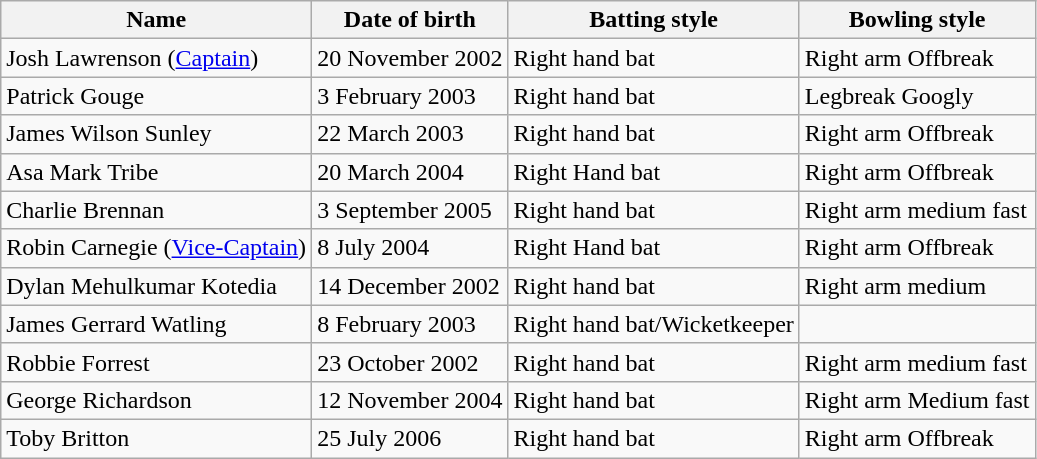<table class="wikitable">
<tr>
<th>Name</th>
<th>Date of birth</th>
<th>Batting style</th>
<th>Bowling style</th>
</tr>
<tr>
<td>Josh Lawrenson (<a href='#'>Captain</a>)</td>
<td>20 November 2002</td>
<td>Right hand bat</td>
<td>Right arm Offbreak</td>
</tr>
<tr>
<td>Patrick Gouge</td>
<td>3 February 2003</td>
<td>Right hand bat</td>
<td>Legbreak Googly</td>
</tr>
<tr>
<td>James Wilson Sunley</td>
<td>22 March 2003</td>
<td>Right hand bat</td>
<td>Right arm Offbreak</td>
</tr>
<tr>
<td>Asa Mark Tribe</td>
<td>20 March 2004</td>
<td>Right Hand bat</td>
<td>Right arm Offbreak</td>
</tr>
<tr>
<td>Charlie Brennan</td>
<td>3 September 2005</td>
<td>Right hand bat</td>
<td>Right arm medium fast</td>
</tr>
<tr>
<td>Robin Carnegie (<a href='#'>Vice-Captain</a>)</td>
<td>8 July 2004</td>
<td>Right Hand bat</td>
<td>Right arm Offbreak</td>
</tr>
<tr>
<td>Dylan Mehulkumar Kotedia</td>
<td>14 December 2002</td>
<td>Right hand bat</td>
<td>Right arm medium</td>
</tr>
<tr>
<td>James Gerrard Watling</td>
<td>8 February 2003</td>
<td>Right hand bat/Wicketkeeper</td>
<td></td>
</tr>
<tr>
<td>Robbie Forrest</td>
<td>23 October 2002</td>
<td>Right hand bat</td>
<td>Right arm medium fast</td>
</tr>
<tr>
<td>George Richardson</td>
<td>12 November 2004</td>
<td>Right hand bat</td>
<td>Right arm Medium fast</td>
</tr>
<tr>
<td>Toby Britton</td>
<td>25 July 2006</td>
<td>Right hand bat</td>
<td>Right arm Offbreak</td>
</tr>
</table>
